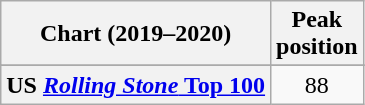<table class="wikitable sortable plainrowheaders" style="text-align:center">
<tr>
<th>Chart (2019–2020)</th>
<th>Peak<br>position</th>
</tr>
<tr>
</tr>
<tr>
</tr>
<tr>
</tr>
<tr>
</tr>
<tr>
</tr>
<tr>
<th scope="row">US <a href='#'><em>Rolling Stone</em> Top 100</a></th>
<td>88</td>
</tr>
</table>
